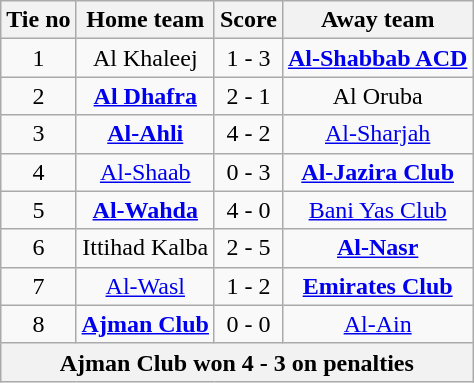<table class="wikitable" style="text-align: center">
<tr>
<th>Tie no</th>
<th>Home team</th>
<th>Score</th>
<th>Away team</th>
</tr>
<tr>
<td>1</td>
<td>Al Khaleej</td>
<td>1 - 3</td>
<td><strong><a href='#'>Al-Shabbab ACD</a></strong></td>
</tr>
<tr>
<td>2</td>
<td><strong><a href='#'>Al Dhafra</a></strong></td>
<td>2 - 1</td>
<td>Al Oruba</td>
</tr>
<tr>
<td>3</td>
<td><strong><a href='#'>Al-Ahli</a></strong></td>
<td>4 - 2</td>
<td><a href='#'>Al-Sharjah</a></td>
</tr>
<tr>
<td>4</td>
<td><a href='#'>Al-Shaab</a></td>
<td>0 - 3</td>
<td><strong><a href='#'>Al-Jazira Club</a></strong></td>
</tr>
<tr>
<td>5</td>
<td><strong><a href='#'>Al-Wahda</a></strong></td>
<td>4 - 0</td>
<td><a href='#'>Bani Yas Club</a></td>
</tr>
<tr>
<td>6</td>
<td>Ittihad Kalba</td>
<td>2 - 5</td>
<td><strong><a href='#'>Al-Nasr</a></strong></td>
</tr>
<tr>
<td>7</td>
<td><a href='#'>Al-Wasl</a></td>
<td>1 - 2</td>
<td><strong><a href='#'>Emirates Club</a></strong></td>
</tr>
<tr>
<td>8</td>
<td><strong><a href='#'>Ajman Club</a></strong></td>
<td>0 - 0</td>
<td><a href='#'>Al-Ain</a></td>
</tr>
<tr>
<th colspan="4">Ajman Club won 4 - 3 on penalties</th>
</tr>
</table>
